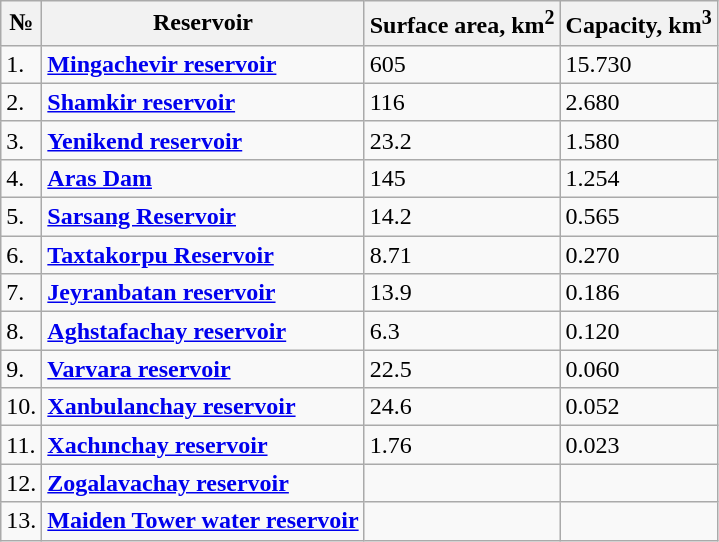<table class="wikitable sortable">
<tr>
<th>№</th>
<th>Reservoir</th>
<th>Surface area, km<sup>2</sup></th>
<th>Capacity, km<sup>3</sup></th>
</tr>
<tr>
<td>1.</td>
<td><strong><a href='#'>Mingachevir reservoir</a></strong></td>
<td>605</td>
<td>15.730</td>
</tr>
<tr>
<td>2.</td>
<td><strong><a href='#'>Shamkir reservoir</a></strong></td>
<td>116</td>
<td>2.680</td>
</tr>
<tr>
<td>3.</td>
<td><strong><a href='#'>Yenikend reservoir</a></strong></td>
<td>23.2</td>
<td>1.580</td>
</tr>
<tr>
<td>4.</td>
<td><strong><a href='#'>Aras Dam</a></strong></td>
<td>145</td>
<td>1.254</td>
</tr>
<tr>
<td>5.</td>
<td><strong><a href='#'>Sarsang Reservoir</a></strong></td>
<td>14.2</td>
<td>0.565</td>
</tr>
<tr>
<td>6.</td>
<td><strong><a href='#'>Taxtakorpu Reservoir</a></strong></td>
<td>8.71</td>
<td>0.270</td>
</tr>
<tr>
<td>7.</td>
<td><strong><a href='#'>Jeyranbatan reservoir</a></strong></td>
<td>13.9</td>
<td>0.186</td>
</tr>
<tr>
<td>8.</td>
<td><strong><a href='#'>Aghstafachay reservoir</a></strong></td>
<td>6.3</td>
<td>0.120</td>
</tr>
<tr>
<td>9.</td>
<td><strong><a href='#'>Varvara reservoir</a></strong></td>
<td>22.5</td>
<td>0.060</td>
</tr>
<tr>
<td>10.</td>
<td><strong><a href='#'>Xanbulanchay reservoir</a></strong></td>
<td>24.6</td>
<td>0.052</td>
</tr>
<tr>
<td>11.</td>
<td><strong><a href='#'>Xachınchay reservoir</a></strong></td>
<td>1.76</td>
<td>0.023</td>
</tr>
<tr>
<td>12.</td>
<td><strong><a href='#'>Zogalavachay reservoir</a></strong></td>
<td></td>
<td></td>
</tr>
<tr>
<td>13.</td>
<td><strong><a href='#'>Maiden Tower water reservoir</a></strong></td>
<td></td>
<td></td>
</tr>
</table>
